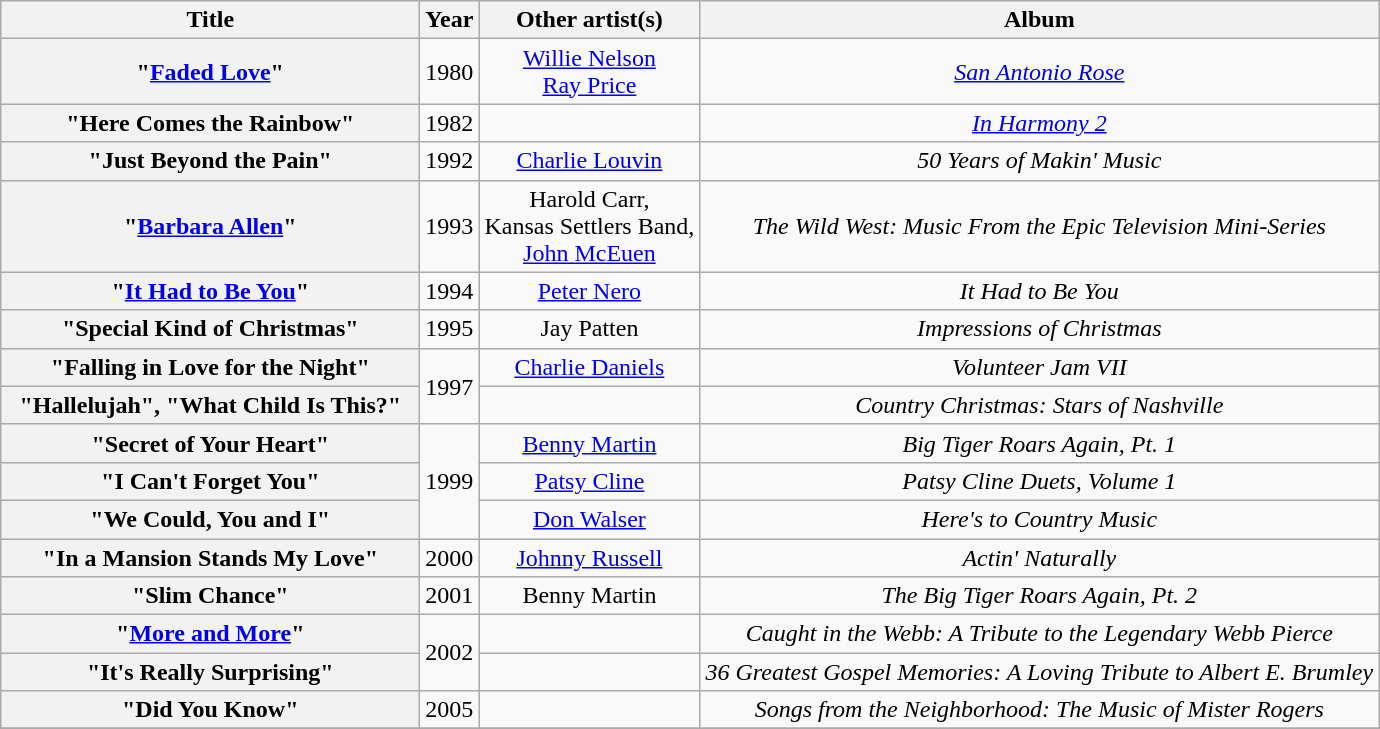<table class="wikitable plainrowheaders" style="text-align:center;" border="1">
<tr>
<th scope="col" style="width:17em;">Title</th>
<th scope="col">Year</th>
<th scope="col">Other artist(s)</th>
<th scope="col">Album</th>
</tr>
<tr>
<th scope="row">"<a href='#'>Faded Love</a>"</th>
<td>1980</td>
<td><a href='#'>Willie Nelson</a><br><a href='#'>Ray Price</a></td>
<td><em><a href='#'>San Antonio Rose</a></em></td>
</tr>
<tr>
<th scope="row">"Here Comes the Rainbow"</th>
<td>1982</td>
<td></td>
<td><em><a href='#'>In Harmony 2</a></em></td>
</tr>
<tr>
<th scope="row">"Just Beyond the Pain"</th>
<td>1992</td>
<td><a href='#'>Charlie Louvin</a></td>
<td><em>50 Years of Makin' Music</em></td>
</tr>
<tr>
<th scope="row">"<a href='#'>Barbara Allen</a>"</th>
<td>1993</td>
<td>Harold Carr,<br>Kansas Settlers Band,<br><a href='#'>John McEuen</a></td>
<td><em>The Wild West: Music From the Epic Television Mini-Series</em></td>
</tr>
<tr>
<th scope="row">"<a href='#'>It Had to Be You</a>"</th>
<td>1994</td>
<td><a href='#'>Peter Nero</a></td>
<td><em>It Had to Be You</em></td>
</tr>
<tr>
<th scope="row">"Special Kind of Christmas"</th>
<td>1995</td>
<td>Jay Patten</td>
<td><em>Impressions of Christmas</em></td>
</tr>
<tr>
<th scope="row">"Falling in Love for the Night"</th>
<td rowspan="2">1997</td>
<td><a href='#'>Charlie Daniels</a></td>
<td><em>Volunteer Jam VII</em></td>
</tr>
<tr>
<th scope="row">"Hallelujah", "What Child Is This?"</th>
<td></td>
<td><em>Country Christmas: Stars of Nashville</em></td>
</tr>
<tr>
<th scope="row">"Secret of Your Heart"</th>
<td rowspan="3">1999</td>
<td><a href='#'>Benny Martin</a></td>
<td><em>Big Tiger Roars Again, Pt. 1</em></td>
</tr>
<tr>
<th scope="row">"I Can't Forget You"</th>
<td><a href='#'>Patsy Cline</a></td>
<td><em>Patsy Cline Duets, Volume 1</em></td>
</tr>
<tr>
<th scope="row">"We Could, You and I"</th>
<td><a href='#'>Don Walser</a></td>
<td><em>Here's to Country Music</em></td>
</tr>
<tr>
<th scope="row">"In a Mansion Stands My Love"</th>
<td>2000</td>
<td><a href='#'>Johnny Russell</a></td>
<td><em>Actin' Naturally</em></td>
</tr>
<tr>
<th scope="row">"Slim Chance"</th>
<td>2001</td>
<td>Benny Martin</td>
<td><em>The Big Tiger Roars Again, Pt. 2</em></td>
</tr>
<tr>
<th scope="row">"<a href='#'>More and More</a>"</th>
<td rowspan="2">2002</td>
<td></td>
<td><em>Caught in the Webb: A Tribute to the Legendary Webb Pierce</em></td>
</tr>
<tr>
<th scope="row">"It's Really Surprising"</th>
<td></td>
<td><em>36 Greatest Gospel Memories: A Loving Tribute to Albert E. Brumley</em></td>
</tr>
<tr>
<th scope="row">"Did You Know"</th>
<td>2005</td>
<td></td>
<td><em>Songs from the Neighborhood: The Music of Mister Rogers</em></td>
</tr>
<tr>
</tr>
</table>
